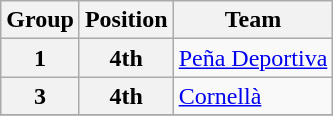<table class="wikitable">
<tr>
<th>Group</th>
<th>Position</th>
<th>Team</th>
</tr>
<tr>
<th>1</th>
<th>4th</th>
<td><a href='#'>Peña Deportiva</a></td>
</tr>
<tr>
<th>3</th>
<th>4th</th>
<td><a href='#'>Cornellà</a></td>
</tr>
<tr>
</tr>
</table>
